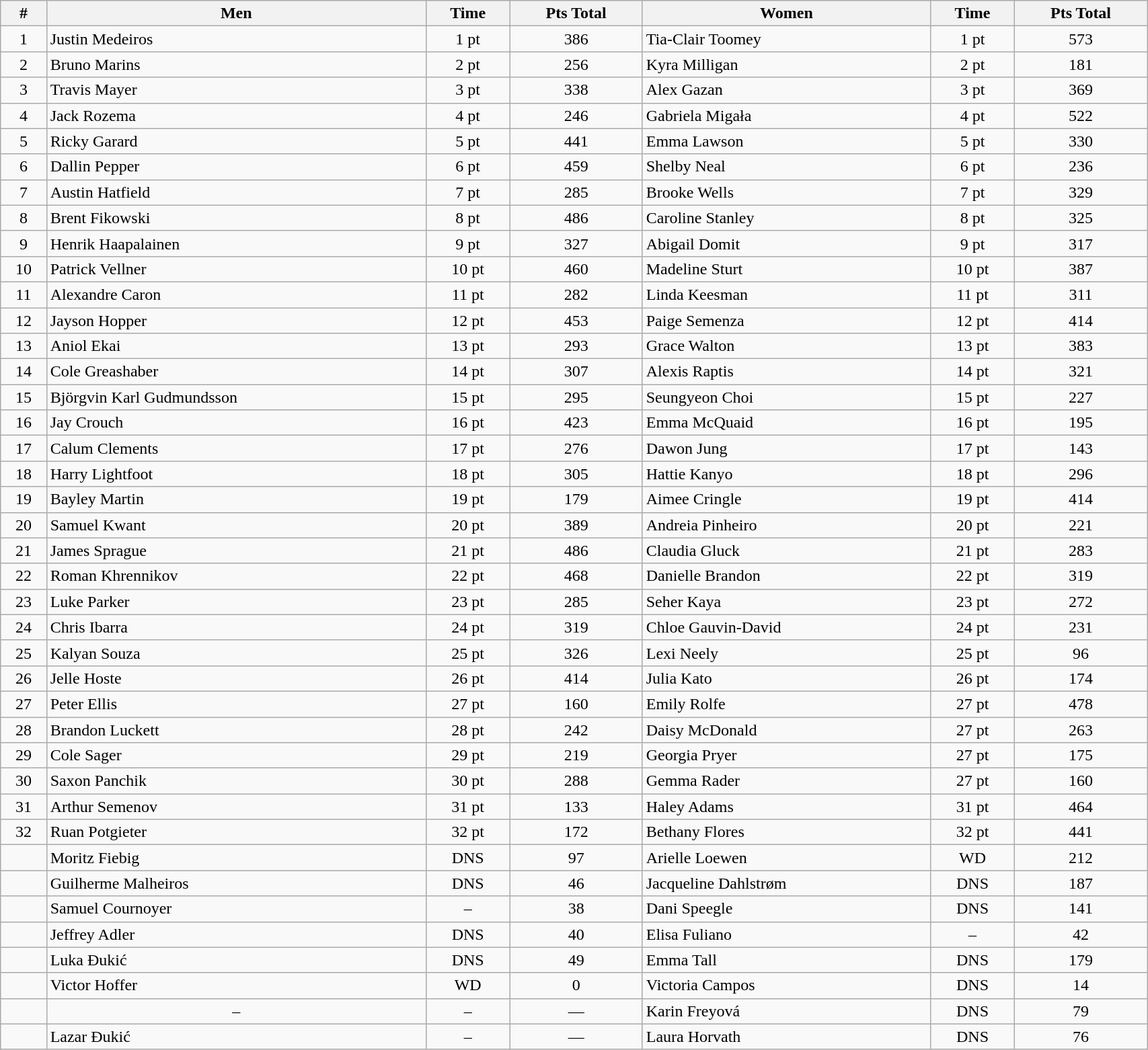<table class="wikitable sortable" style="display: inline-table;width: 90%; text-align:center">
<tr>
<th>#</th>
<th>Men</th>
<th>Time</th>
<th>Pts Total</th>
<th>Women</th>
<th>Time</th>
<th>Pts Total</th>
</tr>
<tr>
<td>1</td>
<td align=left> Justin Medeiros</td>
<td>1 pt</td>
<td>386</td>
<td align=left> Tia-Clair Toomey</td>
<td>1 pt</td>
<td>573</td>
</tr>
<tr>
<td>2</td>
<td align=left> Bruno Marins</td>
<td>2 pt</td>
<td>256</td>
<td align=left> Kyra Milligan</td>
<td>2 pt</td>
<td>181</td>
</tr>
<tr>
<td>3</td>
<td align=left> Travis Mayer</td>
<td>3 pt</td>
<td>338</td>
<td align=left> Alex Gazan</td>
<td>3 pt</td>
<td>369</td>
</tr>
<tr>
<td>4</td>
<td align=left> Jack Rozema</td>
<td>4 pt</td>
<td>246</td>
<td align=left> Gabriela Migała</td>
<td>4 pt</td>
<td>522</td>
</tr>
<tr>
<td>5</td>
<td align=left> Ricky Garard</td>
<td>5 pt</td>
<td>441</td>
<td align=left> Emma Lawson</td>
<td>5 pt</td>
<td>330</td>
</tr>
<tr>
<td>6</td>
<td align=left> Dallin Pepper</td>
<td>6 pt</td>
<td>459</td>
<td align=left> Shelby Neal</td>
<td>6 pt</td>
<td>236</td>
</tr>
<tr>
<td>7</td>
<td align=left> Austin Hatfield</td>
<td>7 pt</td>
<td>285</td>
<td align=left> Brooke Wells</td>
<td>7 pt</td>
<td>329</td>
</tr>
<tr>
<td>8</td>
<td align=left> Brent Fikowski</td>
<td>8 pt</td>
<td>486</td>
<td align=left> Caroline Stanley</td>
<td>8 pt</td>
<td>325</td>
</tr>
<tr>
<td>9</td>
<td align=left> Henrik Haapalainen</td>
<td>9 pt</td>
<td>327</td>
<td align=left> Abigail Domit</td>
<td>9 pt</td>
<td>317</td>
</tr>
<tr>
<td>10</td>
<td align=left> Patrick Vellner</td>
<td>10 pt</td>
<td>460</td>
<td align=left> Madeline Sturt</td>
<td>10 pt</td>
<td>387</td>
</tr>
<tr>
<td>11</td>
<td align=left> Alexandre Caron</td>
<td>11 pt</td>
<td>282</td>
<td align=left> Linda Keesman</td>
<td>11 pt</td>
<td>311</td>
</tr>
<tr>
<td>12</td>
<td align=left> Jayson Hopper</td>
<td>12 pt</td>
<td>453</td>
<td align=left> Paige Semenza</td>
<td>12 pt</td>
<td>414</td>
</tr>
<tr>
<td>13</td>
<td align=left> Aniol Ekai</td>
<td>13 pt</td>
<td>293</td>
<td align=left> Grace Walton</td>
<td>13 pt</td>
<td>383</td>
</tr>
<tr>
<td>14</td>
<td align=left> Cole Greashaber</td>
<td>14 pt</td>
<td>307</td>
<td align=left> Alexis Raptis</td>
<td>14 pt</td>
<td>321</td>
</tr>
<tr>
<td>15</td>
<td align=left> Björgvin Karl Gudmundsson</td>
<td>15 pt</td>
<td>295</td>
<td align=left> Seungyeon Choi</td>
<td>15 pt</td>
<td>227</td>
</tr>
<tr>
<td>16</td>
<td align=left> Jay Crouch</td>
<td>16 pt</td>
<td>423</td>
<td align=left> Emma McQuaid</td>
<td>16 pt</td>
<td>195</td>
</tr>
<tr>
<td>17</td>
<td align=left> Calum Clements</td>
<td>17 pt</td>
<td>276</td>
<td align=left> Dawon Jung</td>
<td>17 pt</td>
<td>143</td>
</tr>
<tr>
<td>18</td>
<td align=left> Harry Lightfoot</td>
<td>18 pt</td>
<td>305</td>
<td align=left> Hattie Kanyo</td>
<td>18 pt</td>
<td>296</td>
</tr>
<tr>
<td>19</td>
<td align=left> Bayley Martin</td>
<td>19 pt</td>
<td>179</td>
<td align=left> Aimee Cringle</td>
<td>19 pt</td>
<td>414</td>
</tr>
<tr>
<td>20</td>
<td align=left> Samuel Kwant</td>
<td>20 pt</td>
<td>389</td>
<td align=left> Andreia Pinheiro</td>
<td>20 pt</td>
<td>221</td>
</tr>
<tr>
<td>21</td>
<td align=left> James Sprague</td>
<td>21 pt</td>
<td>486</td>
<td align=left> Claudia Gluck</td>
<td>21 pt</td>
<td>283</td>
</tr>
<tr>
<td>22</td>
<td align=left> Roman Khrennikov</td>
<td>22 pt</td>
<td>468</td>
<td align=left> Danielle Brandon</td>
<td>22 pt</td>
<td>319</td>
</tr>
<tr>
<td>23</td>
<td align=left> Luke Parker</td>
<td>23 pt</td>
<td>285</td>
<td align=left> Seher Kaya</td>
<td>23 pt</td>
<td>272</td>
</tr>
<tr>
<td>24</td>
<td align=left> Chris Ibarra</td>
<td>24 pt</td>
<td>319</td>
<td align=left> Chloe Gauvin-David</td>
<td>24 pt</td>
<td>231</td>
</tr>
<tr>
<td>25</td>
<td align=left> Kalyan Souza</td>
<td>25 pt</td>
<td>326</td>
<td align=left> Lexi Neely</td>
<td>25 pt</td>
<td>96</td>
</tr>
<tr>
<td>26</td>
<td align=left> Jelle Hoste</td>
<td>26 pt</td>
<td>414</td>
<td align=left> Julia Kato</td>
<td>26 pt</td>
<td>174</td>
</tr>
<tr>
<td>27</td>
<td align=left> Peter Ellis</td>
<td>27 pt</td>
<td>160</td>
<td align=left> Emily Rolfe</td>
<td>27 pt</td>
<td>478</td>
</tr>
<tr>
<td>28</td>
<td align=left> Brandon Luckett</td>
<td>28 pt</td>
<td>242</td>
<td align=left> Daisy McDonald</td>
<td>27 pt</td>
<td>263</td>
</tr>
<tr>
<td>29</td>
<td align=left> Cole Sager</td>
<td>29 pt</td>
<td>219</td>
<td align=left> Georgia Pryer</td>
<td>27 pt</td>
<td>175</td>
</tr>
<tr>
<td>30</td>
<td align=left> Saxon Panchik</td>
<td>30 pt</td>
<td>288</td>
<td align=left> Gemma Rader</td>
<td>27 pt</td>
<td>160</td>
</tr>
<tr>
<td>31</td>
<td align=left> Arthur Semenov</td>
<td>31 pt</td>
<td>133</td>
<td align=left> Haley Adams</td>
<td>31 pt</td>
<td>464</td>
</tr>
<tr>
<td>32</td>
<td align=left> Ruan Potgieter</td>
<td>32 pt</td>
<td>172</td>
<td align=left> Bethany Flores</td>
<td>32 pt</td>
<td>441</td>
</tr>
<tr>
<td></td>
<td align=left> Moritz Fiebig</td>
<td>DNS</td>
<td>97</td>
<td align=left> Arielle Loewen</td>
<td>WD</td>
<td>212</td>
</tr>
<tr>
<td></td>
<td align=left> Guilherme Malheiros</td>
<td>DNS</td>
<td>46</td>
<td align=left> Jacqueline Dahlstrøm</td>
<td>DNS</td>
<td>187</td>
</tr>
<tr>
<td></td>
<td align=left> Samuel Cournoyer</td>
<td>–</td>
<td>38</td>
<td align=left> Dani Speegle</td>
<td>DNS</td>
<td>141</td>
</tr>
<tr>
<td></td>
<td align=left> Jeffrey Adler</td>
<td>DNS</td>
<td>40</td>
<td align=left> Elisa Fuliano</td>
<td>–</td>
<td>42</td>
</tr>
<tr>
<td></td>
<td align=left> Luka Đukić</td>
<td>DNS</td>
<td>49</td>
<td align=left> Emma Tall</td>
<td>DNS</td>
<td>179</td>
</tr>
<tr>
<td></td>
<td align=left> Victor Hoffer</td>
<td>WD</td>
<td>0</td>
<td align=left> Victoria Campos</td>
<td>DNS</td>
<td>14</td>
</tr>
<tr>
<td></td>
<td>–</td>
<td>–</td>
<td>—</td>
<td align=left> Karin Freyová</td>
<td>DNS</td>
<td>79</td>
</tr>
<tr>
<td></td>
<td align=left> Lazar Đukić</td>
<td>–</td>
<td>—</td>
<td align=left> Laura Horvath</td>
<td>DNS</td>
<td>76</td>
</tr>
</table>
